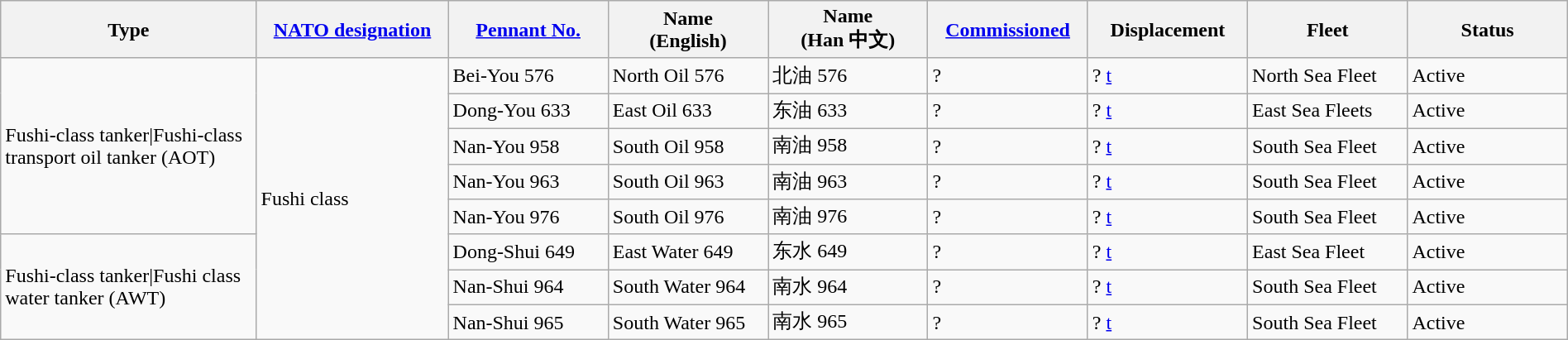<table class="wikitable sortable"  style="margin:auto; width:100%;">
<tr>
<th style="text-align:center; width:16%;">Type</th>
<th style="text-align:center; width:12%;"><a href='#'>NATO designation</a></th>
<th style="text-align:center; width:10%;"><a href='#'>Pennant No.</a></th>
<th style="text-align:center; width:10%;">Name<br>(English)</th>
<th style="text-align:center; width:10%;">Name<br>(Han 中文)</th>
<th style="text-align:center; width:10%;"><a href='#'>Commissioned</a></th>
<th style="text-align:center; width:10%;">Displacement</th>
<th style="text-align:center; width:10%;">Fleet</th>
<th style="text-align:center; width:10%;">Status</th>
</tr>
<tr>
<td rowspan="5">Fushi-class tanker|Fushi-class transport oil tanker (AOT)</td>
<td rowspan="8">Fushi class</td>
<td>Bei-You 576</td>
<td>North Oil 576</td>
<td>北油 576</td>
<td>?</td>
<td>? <a href='#'>t</a></td>
<td>North Sea Fleet</td>
<td><span>Active</span></td>
</tr>
<tr>
<td>Dong-You 633</td>
<td>East Oil 633</td>
<td>东油 633</td>
<td>?</td>
<td>? <a href='#'>t</a></td>
<td>East Sea Fleets</td>
<td><span>Active</span></td>
</tr>
<tr>
<td>Nan-You 958</td>
<td>South Oil 958</td>
<td>南油 958</td>
<td>?</td>
<td>? <a href='#'>t</a></td>
<td>South Sea Fleet</td>
<td><span>Active</span></td>
</tr>
<tr>
<td>Nan-You 963</td>
<td>South Oil 963</td>
<td>南油 963</td>
<td>?</td>
<td>? <a href='#'>t</a></td>
<td>South Sea Fleet</td>
<td><span>Active</span></td>
</tr>
<tr>
<td>Nan-You 976</td>
<td>South Oil 976</td>
<td>南油 976</td>
<td>?</td>
<td>? <a href='#'>t</a></td>
<td>South Sea Fleet</td>
<td><span>Active</span></td>
</tr>
<tr>
<td rowspan="3">Fushi-class tanker|Fushi  class water tanker (AWT)</td>
<td>Dong-Shui 649</td>
<td>East Water 649</td>
<td>东水 649</td>
<td>?</td>
<td>? <a href='#'>t</a></td>
<td>East Sea Fleet</td>
<td><span>Active</span></td>
</tr>
<tr>
<td>Nan-Shui 964</td>
<td>South Water 964</td>
<td>南水 964</td>
<td>?</td>
<td>? <a href='#'>t</a></td>
<td>South Sea Fleet</td>
<td><span>Active</span></td>
</tr>
<tr>
<td>Nan-Shui 965</td>
<td>South Water 965</td>
<td>南水 965</td>
<td>?</td>
<td>? <a href='#'>t</a></td>
<td>South Sea Fleet</td>
<td><span>Active</span></td>
</tr>
</table>
